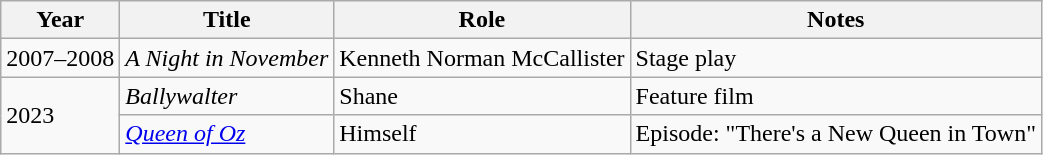<table class="wikitable plainrowheaders sortable">
<tr>
<th scope="col">Year</th>
<th scope="col">Title</th>
<th scope="col">Role</th>
<th class="unsortable" scope="col">Notes</th>
</tr>
<tr>
<td>2007–2008</td>
<td><em>A Night in November</em></td>
<td>Kenneth Norman McCallister</td>
<td>Stage play</td>
</tr>
<tr>
<td rowspan="2" scope="row">2023</td>
<td><em>Ballywalter</em></td>
<td>Shane</td>
<td>Feature film</td>
</tr>
<tr>
<td><em><a href='#'>Queen of Oz</a></em></td>
<td>Himself</td>
<td>Episode: "There's a New Queen in Town"</td>
</tr>
</table>
